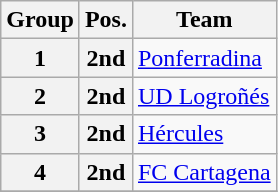<table class="wikitable">
<tr>
<th>Group</th>
<th>Pos.</th>
<th>Team</th>
</tr>
<tr>
<th>1</th>
<th>2nd</th>
<td><a href='#'>Ponferradina</a></td>
</tr>
<tr>
<th>2</th>
<th>2nd</th>
<td><a href='#'>UD Logroñés</a></td>
</tr>
<tr>
<th>3</th>
<th>2nd</th>
<td><a href='#'>Hércules</a></td>
</tr>
<tr>
<th>4</th>
<th>2nd</th>
<td><a href='#'>FC Cartagena</a></td>
</tr>
<tr>
</tr>
</table>
